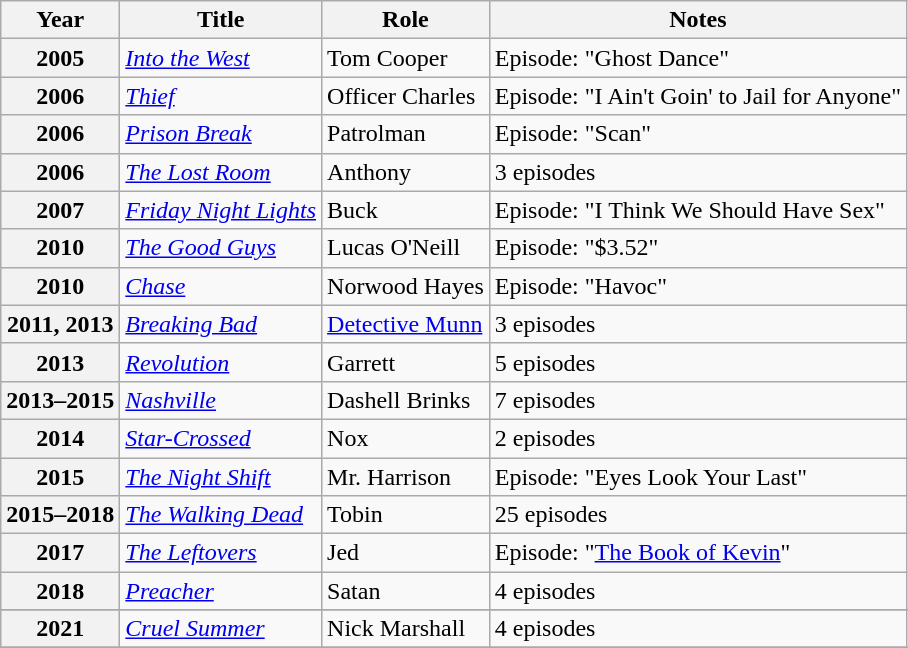<table class="wikitable sortable">
<tr>
<th>Year</th>
<th>Title</th>
<th>Role</th>
<th class="unsortable">Notes</th>
</tr>
<tr>
<th>2005</th>
<td><em><a href='#'>Into the West</a></em></td>
<td>Tom Cooper</td>
<td>Episode: "Ghost Dance"</td>
</tr>
<tr>
<th>2006</th>
<td><em><a href='#'>Thief</a></em></td>
<td>Officer Charles</td>
<td>Episode: "I Ain't Goin' to Jail for Anyone"</td>
</tr>
<tr>
<th>2006</th>
<td><em><a href='#'>Prison Break</a></em></td>
<td>Patrolman</td>
<td>Episode: "Scan"</td>
</tr>
<tr>
<th>2006</th>
<td><em><a href='#'>The Lost Room</a></em></td>
<td>Anthony</td>
<td>3 episodes</td>
</tr>
<tr>
<th>2007</th>
<td><em><a href='#'>Friday Night Lights</a></em></td>
<td>Buck</td>
<td>Episode: "I Think We Should Have Sex"</td>
</tr>
<tr>
<th>2010</th>
<td><em><a href='#'>The Good Guys</a></em></td>
<td>Lucas O'Neill</td>
<td>Episode: "$3.52"</td>
</tr>
<tr>
<th>2010</th>
<td><em><a href='#'>Chase</a></em></td>
<td>Norwood Hayes</td>
<td>Episode: "Havoc"</td>
</tr>
<tr>
<th>2011, 2013</th>
<td><em><a href='#'>Breaking Bad</a></em></td>
<td><a href='#'>Detective Munn</a></td>
<td>3 episodes</td>
</tr>
<tr>
<th>2013</th>
<td><em><a href='#'>Revolution</a></em></td>
<td>Garrett</td>
<td>5 episodes</td>
</tr>
<tr>
<th>2013–2015</th>
<td><em><a href='#'>Nashville</a></em></td>
<td>Dashell Brinks</td>
<td>7 episodes</td>
</tr>
<tr>
<th>2014</th>
<td><em><a href='#'>Star-Crossed</a></em></td>
<td>Nox</td>
<td>2 episodes</td>
</tr>
<tr>
<th>2015</th>
<td><em><a href='#'>The Night Shift</a></em></td>
<td>Mr. Harrison</td>
<td>Episode: "Eyes Look Your Last"</td>
</tr>
<tr>
<th>2015–2018</th>
<td><em><a href='#'>The Walking Dead</a></em></td>
<td>Tobin</td>
<td>25 episodes</td>
</tr>
<tr>
<th>2017</th>
<td><em><a href='#'>The Leftovers</a></em></td>
<td>Jed</td>
<td>Episode: "<a href='#'>The Book of Kevin</a>"</td>
</tr>
<tr>
<th>2018</th>
<td><em><a href='#'>Preacher</a></em></td>
<td>Satan</td>
<td>4 episodes</td>
</tr>
<tr>
</tr>
<tr>
<th>2021</th>
<td><em><a href='#'>Cruel Summer</a></em></td>
<td>Nick Marshall</td>
<td>4 episodes</td>
</tr>
<tr>
</tr>
</table>
